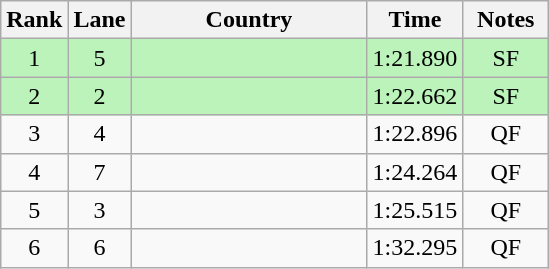<table class="wikitable" style="text-align:center;">
<tr>
<th width=30>Rank</th>
<th width=30>Lane</th>
<th width=150>Country</th>
<th width=30>Time</th>
<th width=50>Notes</th>
</tr>
<tr bgcolor=bbf3bb>
<td>1</td>
<td>5</td>
<td align=left></td>
<td>1:21.890</td>
<td>SF</td>
</tr>
<tr bgcolor=bbf3bb>
<td>2</td>
<td>2</td>
<td align=left></td>
<td>1:22.662</td>
<td>SF</td>
</tr>
<tr>
<td>3</td>
<td>4</td>
<td align=left></td>
<td>1:22.896</td>
<td>QF</td>
</tr>
<tr>
<td>4</td>
<td>7</td>
<td align=left></td>
<td>1:24.264</td>
<td>QF</td>
</tr>
<tr>
<td>5</td>
<td>3</td>
<td align=left></td>
<td>1:25.515</td>
<td>QF</td>
</tr>
<tr>
<td>6</td>
<td>6</td>
<td align=left></td>
<td>1:32.295</td>
<td>QF</td>
</tr>
</table>
